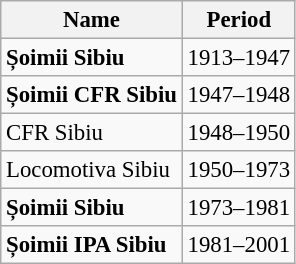<table class="wikitable" style="font-size:95%; text-align: left;">
<tr>
<th>Name </th>
<th>Period</th>
</tr>
<tr>
<td><strong>Șoimii Sibiu</strong></td>
<td>1913–1947</td>
</tr>
<tr>
<td><strong>Șoimii CFR Sibiu</strong></td>
<td>1947–1948</td>
</tr>
<tr>
<td>CFR Sibiu</td>
<td>1948–1950</td>
</tr>
<tr>
<td>Locomotiva Sibiu</td>
<td>1950–1973</td>
</tr>
<tr>
<td><strong>Șoimii Sibiu</strong></td>
<td>1973–1981</td>
</tr>
<tr>
<td><strong>Șoimii IPA Sibiu</strong></td>
<td>1981–2001</td>
</tr>
</table>
